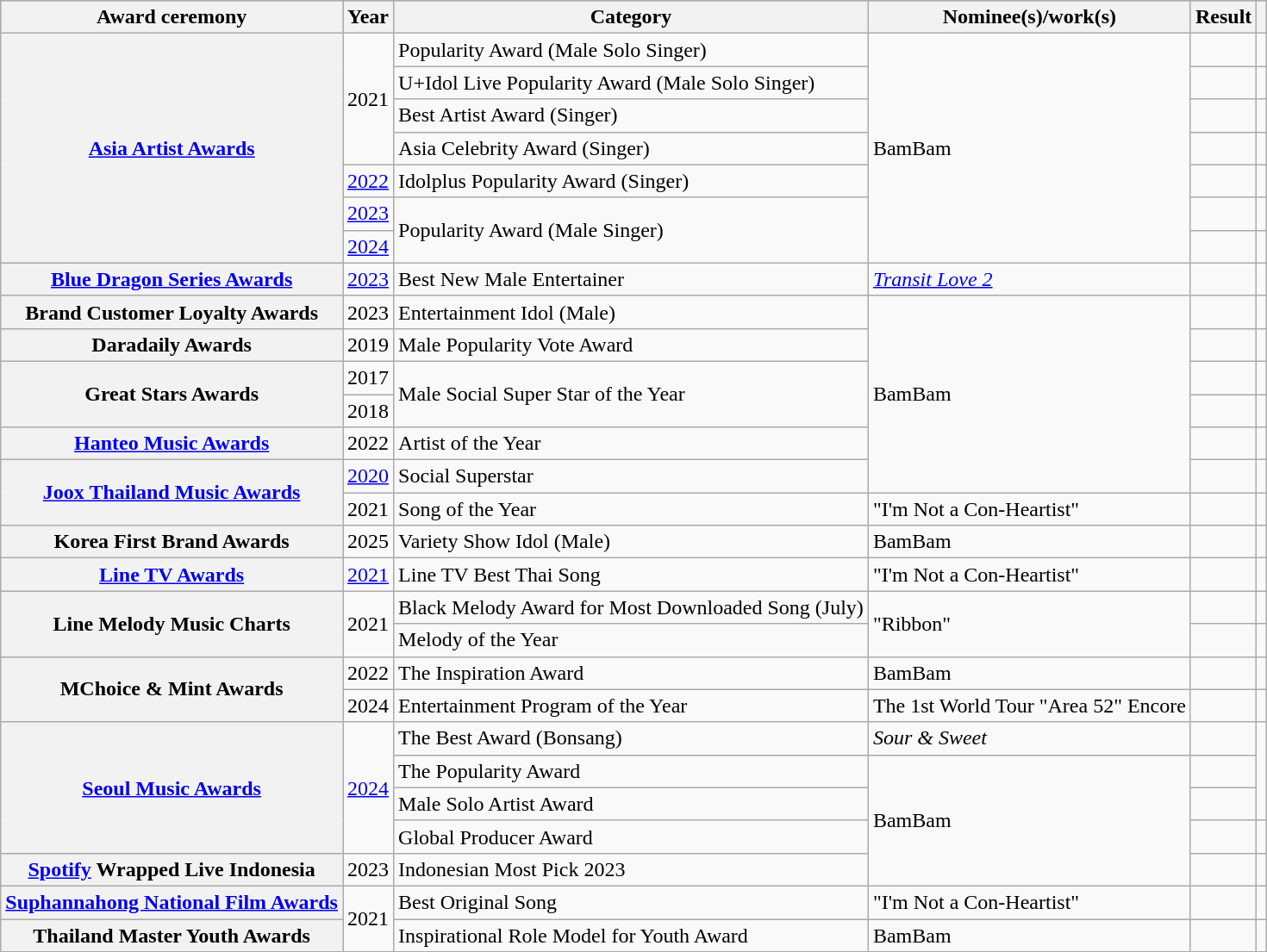<table class="sortable wikitable plainrowheaders">
<tr style="background:#ccc; text-align:center;">
<th scope="col">Award ceremony</th>
<th scope="col">Year</th>
<th scope="col">Category</th>
<th scope="col">Nominee(s)/work(s)</th>
<th scope="col">Result</th>
<th scope="col" class="unsortable"></th>
</tr>
<tr>
<th rowspan="7" scope="row"><a href='#'>Asia Artist Awards</a></th>
<td rowspan="4" align=center>2021</td>
<td>Popularity Award (Male Solo Singer)</td>
<td rowspan=7>BamBam</td>
<td></td>
<td style="text-align:center;"></td>
</tr>
<tr>
<td>U+Idol Live Popularity Award (Male Solo Singer)</td>
<td></td>
<td style="text-align:center;"></td>
</tr>
<tr>
<td>Best Artist Award (Singer)</td>
<td></td>
<td style="text-align:center;"></td>
</tr>
<tr>
<td>Asia Celebrity Award (Singer)</td>
<td></td>
<td style="text-align:center;"></td>
</tr>
<tr>
<td align=center><a href='#'>2022</a></td>
<td>Idolplus Popularity Award (Singer)</td>
<td></td>
<td style="text-align:center;"></td>
</tr>
<tr>
<td align=center><a href='#'>2023</a></td>
<td rowspan=2>Popularity Award (Male Singer)</td>
<td></td>
<td style="text-align:center;"></td>
</tr>
<tr>
<td align=center><a href='#'>2024</a></td>
<td></td>
<td style="text-align:center;"></td>
</tr>
<tr>
<th scope="row"><a href='#'>Blue Dragon Series Awards</a></th>
<td style="text-align:center"><a href='#'>2023</a></td>
<td>Best New Male Entertainer</td>
<td><em><a href='#'>Transit Love 2</a></em></td>
<td></td>
<td style="text-align:center"></td>
</tr>
<tr>
<th scope="row">Brand Customer Loyalty Awards</th>
<td style="text-align:center">2023</td>
<td>Entertainment Idol (Male)</td>
<td rowspan=6>BamBam</td>
<td></td>
<td style="text-align:center"></td>
</tr>
<tr>
<th scope="row">Daradaily Awards</th>
<td align=center>2019</td>
<td>Male Popularity Vote Award</td>
<td></td>
<td style="text-align:center;"></td>
</tr>
<tr>
<th scope="row" rowspan="2">Great Stars Awards</th>
<td align=center>2017</td>
<td rowspan="2">Male Social Super Star of the Year</td>
<td></td>
<td style="text-align:center;"></td>
</tr>
<tr>
<td align=center>2018</td>
<td></td>
<td style="text-align:center;"></td>
</tr>
<tr>
<th scope="row"><a href='#'>Hanteo Music Awards</a></th>
<td align=center>2022</td>
<td>Artist of the Year</td>
<td></td>
<td style="text-align:center;"></td>
</tr>
<tr>
<th scope="row" rowspan="2"><a href='#'>Joox Thailand Music Awards</a></th>
<td align=center><a href='#'>2020</a></td>
<td>Social Superstar</td>
<td></td>
<td style="text-align:center;"></td>
</tr>
<tr>
<td align=center>2021</td>
<td>Song of the Year</td>
<td>"I'm Not a Con-Heartist"</td>
<td></td>
<td style="text-align:center;"></td>
</tr>
<tr>
<th scope="row">Korea First Brand Awards</th>
<td align=center>2025</td>
<td>Variety Show Idol (Male)</td>
<td>BamBam</td>
<td></td>
<td style="text-align:center;"></td>
</tr>
<tr>
<th scope="row"><a href='#'>Line TV Awards</a></th>
<td align="center"><a href='#'>2021</a></td>
<td>Line TV Best Thai Song</td>
<td>"I'm Not a Con-Heartist"</td>
<td></td>
<td style="text-align:center;"></td>
</tr>
<tr>
<th scope="row" rowspan="2">Line Melody Music Charts</th>
<td rowspan="2" align=center>2021</td>
<td>Black Melody Award for Most Downloaded Song (July)</td>
<td rowspan="2">"Ribbon"</td>
<td></td>
<td style="text-align:center;"></td>
</tr>
<tr>
<td>Melody of the Year</td>
<td></td>
<td style="text-align:center;"></td>
</tr>
<tr>
<th scope="row" rowspan=2>MChoice & Mint Awards</th>
<td align=center>2022</td>
<td>The Inspiration Award</td>
<td>BamBam</td>
<td></td>
<td style="text-align:center;"></td>
</tr>
<tr>
<td align=center>2024</td>
<td>Entertainment Program of the Year</td>
<td>The 1st World Tour "Area 52" Encore</td>
<td></td>
<td style="text-align:center;"></td>
</tr>
<tr>
<th scope="row" rowspan=4><a href='#'>Seoul Music Awards</a></th>
<td align=center rowspan=4><a href='#'>2024</a></td>
<td>The Best Award (Bonsang)</td>
<td><em>Sour & Sweet</em></td>
<td></td>
<td style="text-align:center;" rowspan=3></td>
</tr>
<tr>
<td>The Popularity Award</td>
<td rowspan=4>BamBam</td>
<td></td>
</tr>
<tr>
<td>Male Solo Artist Award</td>
<td></td>
</tr>
<tr>
<td>Global Producer Award</td>
<td></td>
<td style="text-align:center;"></td>
</tr>
<tr>
<th scope="row"><a href='#'>Spotify</a> Wrapped Live Indonesia</th>
<td align=center>2023</td>
<td>Indonesian Most Pick 2023</td>
<td></td>
<td style="text-align:center;"></td>
</tr>
<tr>
<th scope="row"><a href='#'>Suphannahong National Film Awards</a></th>
<td rowspan="2" align=center>2021</td>
<td>Best Original Song</td>
<td>"I'm Not a Con-Heartist"</td>
<td></td>
<td style="text-align:center;"></td>
</tr>
<tr>
<th scope="row">Thailand Master Youth Awards</th>
<td>Inspirational Role Model for Youth Award</td>
<td>BamBam</td>
<td></td>
<td style="text-align:center;"></td>
</tr>
</table>
